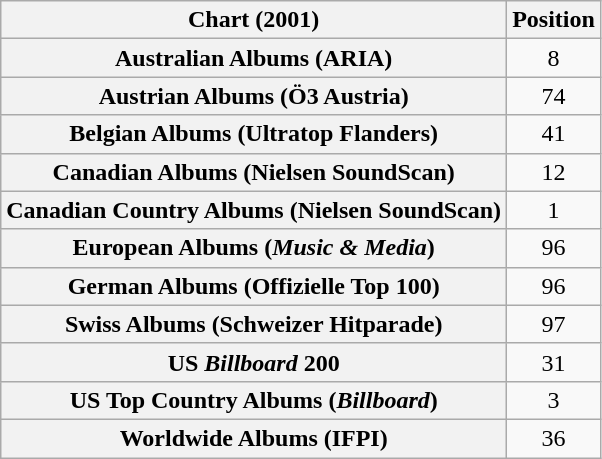<table class="wikitable sortable plainrowheaders" style="text-align:center">
<tr>
<th scope="col">Chart (2001)</th>
<th scope="col">Position</th>
</tr>
<tr>
<th scope="row">Australian Albums (ARIA)</th>
<td>8</td>
</tr>
<tr>
<th scope="row">Austrian Albums (Ö3 Austria)</th>
<td>74</td>
</tr>
<tr>
<th scope="row">Belgian Albums (Ultratop Flanders)</th>
<td>41</td>
</tr>
<tr>
<th scope="row">Canadian Albums (Nielsen SoundScan)</th>
<td>12</td>
</tr>
<tr>
<th scope="row">Canadian Country Albums (Nielsen SoundScan)</th>
<td>1</td>
</tr>
<tr>
<th scope="row">European Albums (<em>Music & Media</em>)</th>
<td>96</td>
</tr>
<tr>
<th scope="row">German Albums (Offizielle Top 100)</th>
<td>96</td>
</tr>
<tr>
<th scope="row">Swiss Albums (Schweizer Hitparade)</th>
<td>97</td>
</tr>
<tr>
<th scope="row">US <em>Billboard</em> 200</th>
<td>31</td>
</tr>
<tr>
<th scope="row">US Top Country Albums (<em>Billboard</em>)</th>
<td>3</td>
</tr>
<tr>
<th scope="row">Worldwide Albums (IFPI)</th>
<td style="text-align:center;">36</td>
</tr>
</table>
